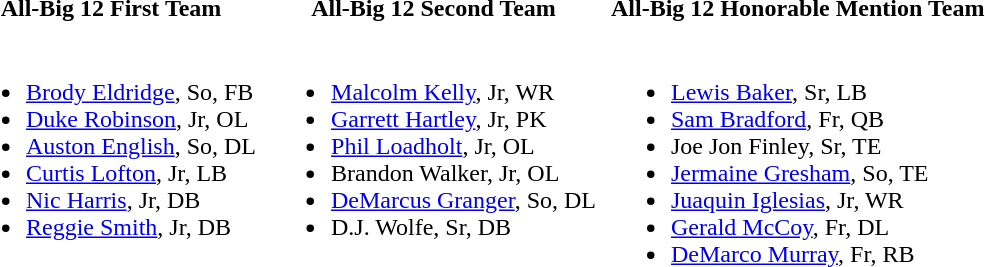<table>
<tr>
<td valign="top"><br><table>
<tr>
<th>All-Big 12 First Team</th>
</tr>
<tr>
<td><br><ul><li><a href='#'>Brody Eldridge</a>, So, FB</li><li><a href='#'>Duke Robinson</a>, Jr, OL</li><li><a href='#'>Auston English</a>, So, DL</li><li><a href='#'>Curtis Lofton</a>, Jr, LB</li><li><a href='#'>Nic Harris</a>, Jr, DB</li><li><a href='#'>Reggie Smith</a>, Jr, DB</li></ul></td>
</tr>
</table>
</td>
<td valign="top"><br><table>
<tr>
<th>All-Big 12 Second Team</th>
</tr>
<tr>
<td><br><ul><li><a href='#'>Malcolm Kelly</a>, Jr, WR</li><li><a href='#'>Garrett Hartley</a>, Jr, PK</li><li><a href='#'>Phil Loadholt</a>, Jr, OL</li><li>Brandon Walker, Jr, OL</li><li><a href='#'>DeMarcus Granger</a>, So, DL</li><li>D.J. Wolfe, Sr, DB</li></ul></td>
</tr>
</table>
</td>
<td valign="top"><br><table>
<tr>
<th>All-Big 12 Honorable Mention Team</th>
</tr>
<tr>
<td><br><ul><li><a href='#'>Lewis Baker</a>, Sr, LB</li><li><a href='#'>Sam Bradford</a>, Fr, QB</li><li>Joe Jon Finley, Sr, TE</li><li><a href='#'>Jermaine Gresham</a>, So, TE</li><li><a href='#'>Juaquin Iglesias</a>, Jr, WR</li><li><a href='#'>Gerald McCoy</a>, Fr, DL</li><li><a href='#'>DeMarco Murray</a>, Fr, RB</li></ul></td>
</tr>
</table>
</td>
</tr>
</table>
